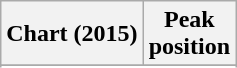<table class="wikitable sortable plainrowheaders">
<tr>
<th scope="col">Chart (2015)</th>
<th scope="col">Peak<br>position</th>
</tr>
<tr>
</tr>
<tr>
</tr>
<tr>
</tr>
<tr>
</tr>
<tr>
</tr>
<tr>
</tr>
<tr>
</tr>
</table>
